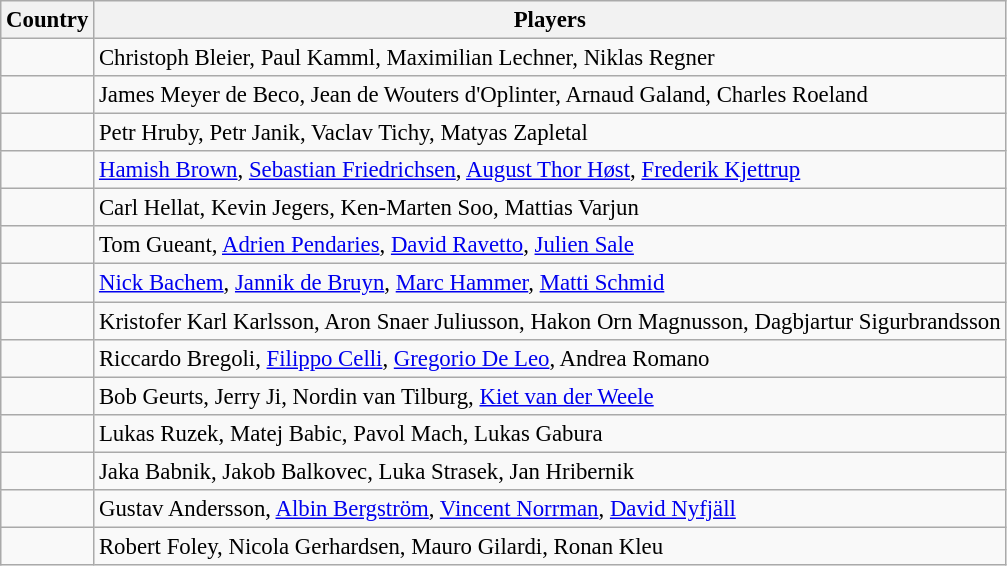<table class="wikitable" style="font-size:95%;">
<tr>
<th>Country</th>
<th>Players</th>
</tr>
<tr>
<td></td>
<td>Christoph Bleier, Paul Kamml, Maximilian Lechner, Niklas Regner</td>
</tr>
<tr>
<td></td>
<td>James Meyer de Beco, Jean de Wouters d'Oplinter, Arnaud Galand, Charles Roeland</td>
</tr>
<tr>
<td></td>
<td>Petr Hruby, Petr Janik, Vaclav Tichy, Matyas Zapletal</td>
</tr>
<tr>
<td></td>
<td><a href='#'>Hamish Brown</a>, <a href='#'>Sebastian Friedrichsen</a>, <a href='#'>August Thor Høst</a>, <a href='#'>Frederik Kjettrup</a></td>
</tr>
<tr>
<td></td>
<td>Carl Hellat, Kevin Jegers, Ken-Marten Soo, Mattias Varjun</td>
</tr>
<tr>
<td></td>
<td>Tom Gueant, <a href='#'>Adrien Pendaries</a>, <a href='#'>David Ravetto</a>, <a href='#'>Julien Sale</a></td>
</tr>
<tr>
<td></td>
<td><a href='#'>Nick Bachem</a>, <a href='#'>Jannik de Bruyn</a>, <a href='#'>Marc Hammer</a>, <a href='#'>Matti Schmid</a></td>
</tr>
<tr>
<td></td>
<td>Kristofer Karl Karlsson, Aron Snaer Juliusson, Hakon Orn Magnusson, Dagbjartur Sigurbrandsson</td>
</tr>
<tr>
<td></td>
<td>Riccardo Bregoli,  <a href='#'>Filippo Celli</a>, <a href='#'>Gregorio De Leo</a>, Andrea Romano</td>
</tr>
<tr>
<td></td>
<td>Bob Geurts, Jerry Ji, Nordin van Tilburg, <a href='#'>Kiet van der Weele</a></td>
</tr>
<tr>
<td></td>
<td>Lukas Ruzek, Matej Babic, Pavol Mach, Lukas Gabura</td>
</tr>
<tr>
<td></td>
<td>Jaka Babnik, Jakob Balkovec, Luka Strasek, Jan Hribernik</td>
</tr>
<tr>
<td></td>
<td>Gustav Andersson, <a href='#'>Albin Bergström</a>, <a href='#'>Vincent Norrman</a>, <a href='#'>David Nyfjäll</a></td>
</tr>
<tr>
<td></td>
<td>Robert Foley, Nicola Gerhardsen, Mauro Gilardi, Ronan Kleu</td>
</tr>
</table>
